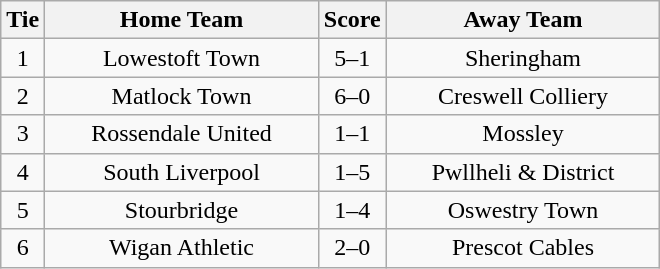<table class="wikitable" style="text-align:center;">
<tr>
<th width=20>Tie</th>
<th width=175>Home Team</th>
<th width=20>Score</th>
<th width=175>Away Team</th>
</tr>
<tr>
<td>1</td>
<td>Lowestoft Town</td>
<td>5–1</td>
<td>Sheringham</td>
</tr>
<tr>
<td>2</td>
<td>Matlock Town</td>
<td>6–0</td>
<td>Creswell Colliery</td>
</tr>
<tr>
<td>3</td>
<td>Rossendale United</td>
<td>1–1</td>
<td>Mossley</td>
</tr>
<tr>
<td>4</td>
<td>South Liverpool</td>
<td>1–5</td>
<td>Pwllheli & District</td>
</tr>
<tr>
<td>5</td>
<td>Stourbridge</td>
<td>1–4</td>
<td>Oswestry Town</td>
</tr>
<tr>
<td>6</td>
<td>Wigan Athletic</td>
<td>2–0</td>
<td>Prescot Cables</td>
</tr>
</table>
